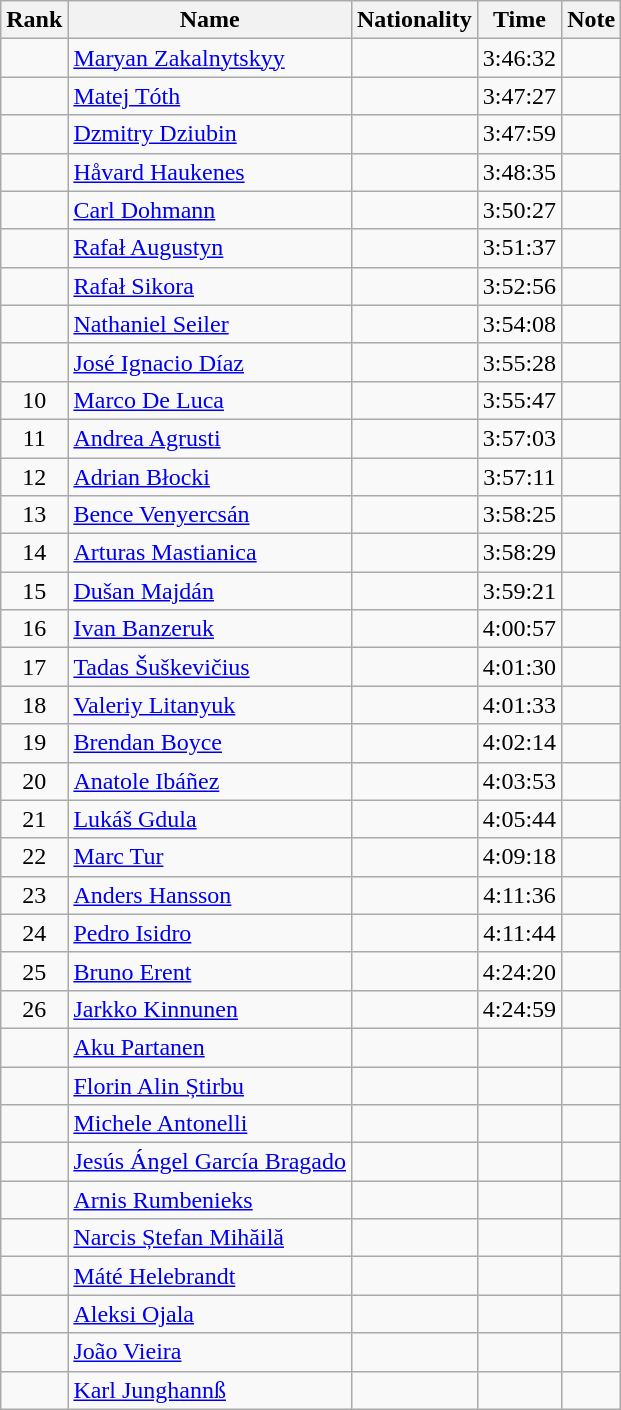<table class="wikitable sortable" style="text-align:center">
<tr>
<th>Rank</th>
<th>Name</th>
<th>Nationality</th>
<th>Time</th>
<th>Note</th>
</tr>
<tr>
<td></td>
<td align=left><a href='#'>Maryan Zakalnytskyy</a></td>
<td align=left></td>
<td>3:46:32</td>
<td></td>
</tr>
<tr>
<td></td>
<td align=left><a href='#'>Matej Tóth</a></td>
<td align=left></td>
<td>3:47:27</td>
<td></td>
</tr>
<tr>
<td></td>
<td align=left><a href='#'>Dzmitry Dziubin</a></td>
<td align=left></td>
<td>3:47:59</td>
<td></td>
</tr>
<tr>
<td></td>
<td align=left><a href='#'>Håvard Haukenes</a></td>
<td align=left></td>
<td>3:48:35</td>
<td></td>
</tr>
<tr>
<td></td>
<td align=left><a href='#'>Carl Dohmann</a></td>
<td align=left></td>
<td>3:50:27</td>
<td></td>
</tr>
<tr>
<td></td>
<td align=left><a href='#'>Rafał Augustyn</a></td>
<td align=left></td>
<td>3:51:37</td>
<td></td>
</tr>
<tr>
<td></td>
<td align=left><a href='#'>Rafał Sikora</a></td>
<td align=left></td>
<td>3:52:56</td>
<td></td>
</tr>
<tr>
<td></td>
<td align=left><a href='#'>Nathaniel Seiler</a></td>
<td align=left></td>
<td>3:54:08</td>
<td></td>
</tr>
<tr>
<td></td>
<td align=left><a href='#'>José Ignacio Díaz</a></td>
<td align=left></td>
<td>3:55:28</td>
<td></td>
</tr>
<tr>
<td>10</td>
<td align=left><a href='#'>Marco De Luca</a></td>
<td align=left></td>
<td>3:55:47</td>
<td></td>
</tr>
<tr>
<td>11</td>
<td align=left><a href='#'>Andrea Agrusti</a></td>
<td align=left></td>
<td>3:57:03</td>
<td></td>
</tr>
<tr>
<td>12</td>
<td align=left><a href='#'>Adrian Błocki</a></td>
<td align=left></td>
<td>3:57:11</td>
<td></td>
</tr>
<tr>
<td>13</td>
<td align=left><a href='#'>Bence Venyercsán</a></td>
<td align=left></td>
<td>3:58:25</td>
<td></td>
</tr>
<tr>
<td>14</td>
<td align=left><a href='#'>Arturas Mastianica</a></td>
<td align=left></td>
<td>3:58:29</td>
<td></td>
</tr>
<tr>
<td>15</td>
<td align=left><a href='#'>Dušan Majdán</a></td>
<td align=left></td>
<td>3:59:21</td>
<td></td>
</tr>
<tr>
<td>16</td>
<td align=left><a href='#'>Ivan Banzeruk</a></td>
<td align=left></td>
<td>4:00:57</td>
<td></td>
</tr>
<tr>
<td>17</td>
<td align=left><a href='#'>Tadas Šuškevičius</a></td>
<td align=left></td>
<td>4:01:30</td>
<td></td>
</tr>
<tr>
<td>18</td>
<td align=left><a href='#'>Valeriy Litanyuk</a></td>
<td align=left></td>
<td>4:01:33</td>
<td></td>
</tr>
<tr>
<td>19</td>
<td align=left><a href='#'>Brendan Boyce</a></td>
<td align=left></td>
<td>4:02:14</td>
<td></td>
</tr>
<tr>
<td>20</td>
<td align=left><a href='#'>Anatole Ibáñez</a></td>
<td align=left></td>
<td>4:03:53</td>
<td></td>
</tr>
<tr>
<td>21</td>
<td align=left><a href='#'>Lukáš Gdula</a></td>
<td align=left></td>
<td>4:05:44</td>
<td></td>
</tr>
<tr>
<td>22</td>
<td align=left><a href='#'>Marc Tur</a></td>
<td align=left></td>
<td>4:09:18</td>
<td></td>
</tr>
<tr>
<td>23</td>
<td align=left><a href='#'>Anders Hansson</a></td>
<td align=left></td>
<td>4:11:36</td>
<td></td>
</tr>
<tr>
<td>24</td>
<td align=left><a href='#'>Pedro Isidro</a></td>
<td align=left></td>
<td>4:11:44</td>
<td></td>
</tr>
<tr>
<td>25</td>
<td align=left><a href='#'>Bruno Erent</a></td>
<td align=left></td>
<td>4:24:20</td>
<td></td>
</tr>
<tr>
<td>26</td>
<td align=left><a href='#'>Jarkko Kinnunen</a></td>
<td align=left></td>
<td>4:24:59</td>
<td></td>
</tr>
<tr>
<td></td>
<td align=left><a href='#'>Aku Partanen</a></td>
<td align=left></td>
<td></td>
<td></td>
</tr>
<tr>
<td></td>
<td align=left><a href='#'>Florin Alin Știrbu</a></td>
<td align=left></td>
<td></td>
<td></td>
</tr>
<tr>
<td></td>
<td align=left><a href='#'>Michele Antonelli</a></td>
<td align=left></td>
<td></td>
<td></td>
</tr>
<tr>
<td></td>
<td align=left><a href='#'>Jesús Ángel García Bragado</a></td>
<td align=left></td>
<td></td>
<td></td>
</tr>
<tr>
<td></td>
<td align=left><a href='#'>Arnis Rumbenieks</a></td>
<td align=left></td>
<td></td>
<td></td>
</tr>
<tr>
<td></td>
<td align=left><a href='#'>Narcis Ștefan Mihăilă</a></td>
<td align=left></td>
<td></td>
<td></td>
</tr>
<tr>
<td></td>
<td align=left><a href='#'>Máté Helebrandt</a></td>
<td align=left></td>
<td></td>
<td></td>
</tr>
<tr>
<td></td>
<td align=left><a href='#'>Aleksi Ojala</a></td>
<td align=left></td>
<td></td>
<td></td>
</tr>
<tr>
<td></td>
<td align=left><a href='#'>João Vieira</a></td>
<td align=left></td>
<td></td>
<td></td>
</tr>
<tr>
<td></td>
<td align=left><a href='#'>Karl Junghannß</a></td>
<td align=left></td>
<td></td>
<td></td>
</tr>
</table>
